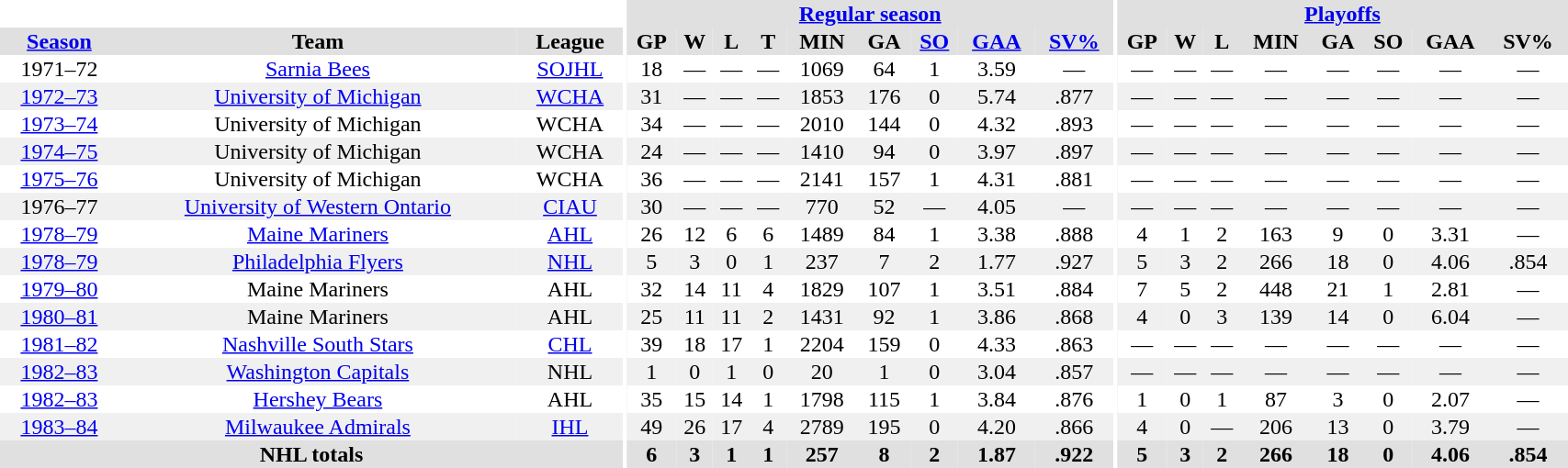<table border="0" cellpadding="1" cellspacing="0" style="width:90%; text-align:center;">
<tr bgcolor="#e0e0e0">
<th colspan="3" bgcolor="#ffffff"></th>
<th rowspan="99" bgcolor="#ffffff"></th>
<th colspan="9" bgcolor="#e0e0e0"><a href='#'>Regular season</a></th>
<th rowspan="99" bgcolor="#ffffff"></th>
<th colspan="8" bgcolor="#e0e0e0"><a href='#'>Playoffs</a></th>
</tr>
<tr bgcolor="#e0e0e0">
<th><a href='#'>Season</a></th>
<th>Team</th>
<th>League</th>
<th>GP</th>
<th>W</th>
<th>L</th>
<th>T</th>
<th>MIN</th>
<th>GA</th>
<th><a href='#'>SO</a></th>
<th><a href='#'>GAA</a></th>
<th><a href='#'>SV%</a></th>
<th>GP</th>
<th>W</th>
<th>L</th>
<th>MIN</th>
<th>GA</th>
<th>SO</th>
<th>GAA</th>
<th>SV%</th>
</tr>
<tr>
<td>1971–72</td>
<td><a href='#'>Sarnia Bees</a></td>
<td><a href='#'>SOJHL</a></td>
<td>18</td>
<td>—</td>
<td>—</td>
<td>—</td>
<td>1069</td>
<td>64</td>
<td>1</td>
<td>3.59</td>
<td>—</td>
<td>—</td>
<td>—</td>
<td>—</td>
<td>—</td>
<td>—</td>
<td>—</td>
<td>—</td>
<td>—</td>
</tr>
<tr bgcolor="#f0f0f0">
<td><a href='#'>1972–73</a></td>
<td><a href='#'>University of Michigan</a></td>
<td><a href='#'>WCHA</a></td>
<td>31</td>
<td>—</td>
<td>—</td>
<td>—</td>
<td>1853</td>
<td>176</td>
<td>0</td>
<td>5.74</td>
<td>.877</td>
<td>—</td>
<td>—</td>
<td>—</td>
<td>—</td>
<td>—</td>
<td>—</td>
<td>—</td>
<td>—</td>
</tr>
<tr>
<td><a href='#'>1973–74</a></td>
<td>University of Michigan</td>
<td>WCHA</td>
<td>34</td>
<td>—</td>
<td>—</td>
<td>—</td>
<td>2010</td>
<td>144</td>
<td>0</td>
<td>4.32</td>
<td>.893</td>
<td>—</td>
<td>—</td>
<td>—</td>
<td>—</td>
<td>—</td>
<td>—</td>
<td>—</td>
<td>—</td>
</tr>
<tr bgcolor="#f0f0f0">
<td><a href='#'>1974–75</a></td>
<td>University of Michigan</td>
<td>WCHA</td>
<td>24</td>
<td>—</td>
<td>—</td>
<td>—</td>
<td>1410</td>
<td>94</td>
<td>0</td>
<td>3.97</td>
<td>.897</td>
<td>—</td>
<td>—</td>
<td>—</td>
<td>—</td>
<td>—</td>
<td>—</td>
<td>—</td>
<td>—</td>
</tr>
<tr>
<td><a href='#'>1975–76</a></td>
<td>University of Michigan</td>
<td>WCHA</td>
<td>36</td>
<td>—</td>
<td>—</td>
<td>—</td>
<td>2141</td>
<td>157</td>
<td>1</td>
<td>4.31</td>
<td>.881</td>
<td>—</td>
<td>—</td>
<td>—</td>
<td>—</td>
<td>—</td>
<td>—</td>
<td>—</td>
<td>—</td>
</tr>
<tr bgcolor="#f0f0f0">
<td>1976–77</td>
<td><a href='#'>University of Western Ontario</a></td>
<td><a href='#'>CIAU</a></td>
<td>30</td>
<td>—</td>
<td>—</td>
<td>—</td>
<td>770</td>
<td>52</td>
<td>—</td>
<td>4.05</td>
<td>—</td>
<td>—</td>
<td>—</td>
<td>—</td>
<td>—</td>
<td>—</td>
<td>—</td>
<td>—</td>
<td>—</td>
</tr>
<tr>
<td><a href='#'>1978–79</a></td>
<td><a href='#'>Maine Mariners</a></td>
<td><a href='#'>AHL</a></td>
<td>26</td>
<td>12</td>
<td>6</td>
<td>6</td>
<td>1489</td>
<td>84</td>
<td>1</td>
<td>3.38</td>
<td>.888</td>
<td>4</td>
<td>1</td>
<td>2</td>
<td>163</td>
<td>9</td>
<td>0</td>
<td>3.31</td>
<td>—</td>
</tr>
<tr bgcolor="#f0f0f0">
<td><a href='#'>1978–79</a></td>
<td><a href='#'>Philadelphia Flyers</a></td>
<td><a href='#'>NHL</a></td>
<td>5</td>
<td>3</td>
<td>0</td>
<td>1</td>
<td>237</td>
<td>7</td>
<td>2</td>
<td>1.77</td>
<td>.927</td>
<td>5</td>
<td>3</td>
<td>2</td>
<td>266</td>
<td>18</td>
<td>0</td>
<td>4.06</td>
<td>.854</td>
</tr>
<tr>
<td><a href='#'>1979–80</a></td>
<td>Maine Mariners</td>
<td>AHL</td>
<td>32</td>
<td>14</td>
<td>11</td>
<td>4</td>
<td>1829</td>
<td>107</td>
<td>1</td>
<td>3.51</td>
<td>.884</td>
<td>7</td>
<td>5</td>
<td>2</td>
<td>448</td>
<td>21</td>
<td>1</td>
<td>2.81</td>
<td>—</td>
</tr>
<tr bgcolor="#f0f0f0">
<td><a href='#'>1980–81</a></td>
<td>Maine Mariners</td>
<td>AHL</td>
<td>25</td>
<td>11</td>
<td>11</td>
<td>2</td>
<td>1431</td>
<td>92</td>
<td>1</td>
<td>3.86</td>
<td>.868</td>
<td>4</td>
<td>0</td>
<td>3</td>
<td>139</td>
<td>14</td>
<td>0</td>
<td>6.04</td>
<td>—</td>
</tr>
<tr>
<td><a href='#'>1981–82</a></td>
<td><a href='#'>Nashville South Stars</a></td>
<td><a href='#'>CHL</a></td>
<td>39</td>
<td>18</td>
<td>17</td>
<td>1</td>
<td>2204</td>
<td>159</td>
<td>0</td>
<td>4.33</td>
<td>.863</td>
<td>—</td>
<td>—</td>
<td>—</td>
<td>—</td>
<td>—</td>
<td>—</td>
<td>—</td>
<td>—</td>
</tr>
<tr bgcolor="#f0f0f0">
<td><a href='#'>1982–83</a></td>
<td><a href='#'>Washington Capitals</a></td>
<td>NHL</td>
<td>1</td>
<td>0</td>
<td>1</td>
<td>0</td>
<td>20</td>
<td>1</td>
<td>0</td>
<td>3.04</td>
<td>.857</td>
<td>—</td>
<td>—</td>
<td>—</td>
<td>—</td>
<td>—</td>
<td>—</td>
<td>—</td>
<td>—</td>
</tr>
<tr>
<td><a href='#'>1982–83</a></td>
<td><a href='#'>Hershey Bears</a></td>
<td>AHL</td>
<td>35</td>
<td>15</td>
<td>14</td>
<td>1</td>
<td>1798</td>
<td>115</td>
<td>1</td>
<td>3.84</td>
<td>.876</td>
<td>1</td>
<td>0</td>
<td>1</td>
<td>87</td>
<td>3</td>
<td>0</td>
<td>2.07</td>
<td>—</td>
</tr>
<tr bgcolor="#f0f0f0">
<td><a href='#'>1983–84</a></td>
<td><a href='#'>Milwaukee Admirals</a></td>
<td><a href='#'>IHL</a></td>
<td>49</td>
<td>26</td>
<td>17</td>
<td>4</td>
<td>2789</td>
<td>195</td>
<td>0</td>
<td>4.20</td>
<td>.866</td>
<td>4</td>
<td>0</td>
<td>—</td>
<td>206</td>
<td>13</td>
<td>0</td>
<td>3.79</td>
<td>—</td>
</tr>
<tr bgcolor="#e0e0e0">
<th colspan=3>NHL totals</th>
<th>6</th>
<th>3</th>
<th>1</th>
<th>1</th>
<th>257</th>
<th>8</th>
<th>2</th>
<th>1.87</th>
<th>.922</th>
<th>5</th>
<th>3</th>
<th>2</th>
<th>266</th>
<th>18</th>
<th>0</th>
<th>4.06</th>
<th>.854</th>
</tr>
</table>
